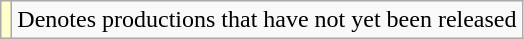<table class="wikitable">
<tr>
<td style="background:#FFFFCC;"></td>
<td>Denotes productions that have not yet been released</td>
</tr>
</table>
